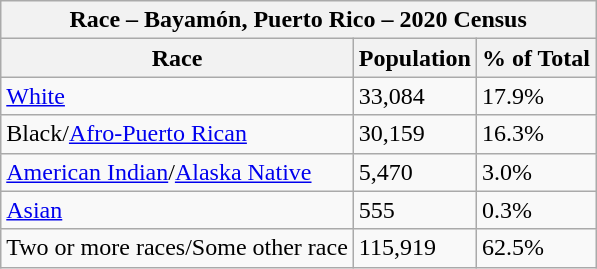<table class="wikitable" align="center">
<tr>
<th colspan=3>Race – Bayamón, Puerto Rico – 2020 Census</th>
</tr>
<tr ---->
<th>Race</th>
<th>Population</th>
<th>% of Total</th>
</tr>
<tr ---->
<td><a href='#'>White</a></td>
<td>33,084</td>
<td>17.9%</td>
</tr>
<tr ---->
<td>Black/<a href='#'>Afro-Puerto Rican</a></td>
<td>30,159</td>
<td>16.3%</td>
</tr>
<tr ---->
<td><a href='#'>American Indian</a>/<a href='#'>Alaska Native</a></td>
<td>5,470</td>
<td>3.0%</td>
</tr>
<tr ---->
<td><a href='#'>Asian</a></td>
<td>555</td>
<td>0.3%</td>
</tr>
<tr ---->
<td>Two or more races/Some other race</td>
<td>115,919</td>
<td>62.5%</td>
</tr>
</table>
